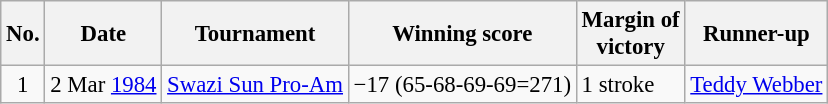<table class="wikitable" style="font-size:95%;">
<tr>
<th>No.</th>
<th>Date</th>
<th>Tournament</th>
<th>Winning score</th>
<th>Margin of<br>victory</th>
<th>Runner-up</th>
</tr>
<tr>
<td align=center>1</td>
<td align=right>2 Mar <a href='#'>1984</a></td>
<td><a href='#'>Swazi Sun Pro-Am</a></td>
<td>−17 (65-68-69-69=271)</td>
<td>1 stroke</td>
<td> <a href='#'>Teddy Webber</a></td>
</tr>
</table>
